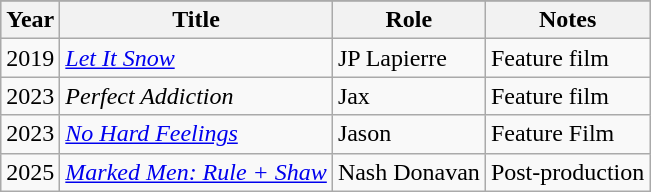<table class="wikitable">
<tr style="background:lightsteelblue;">
</tr>
<tr style="background:#ccc;">
<th>Year</th>
<th>Title</th>
<th>Role</th>
<th>Notes</th>
</tr>
<tr>
<td>2019</td>
<td><em><a href='#'>Let It Snow</a></em></td>
<td>JP Lapierre</td>
<td>Feature film</td>
</tr>
<tr>
<td>2023</td>
<td><em>Perfect Addiction</em></td>
<td>Jax</td>
<td>Feature film</td>
</tr>
<tr>
<td>2023</td>
<td><em><a href='#'>No Hard Feelings</a></em></td>
<td>Jason</td>
<td>Feature Film</td>
</tr>
<tr>
<td>2025</td>
<td><em><a href='#'>Marked Men: Rule + Shaw</a></em></td>
<td>Nash Donavan</td>
<td>Post-production</td>
</tr>
</table>
